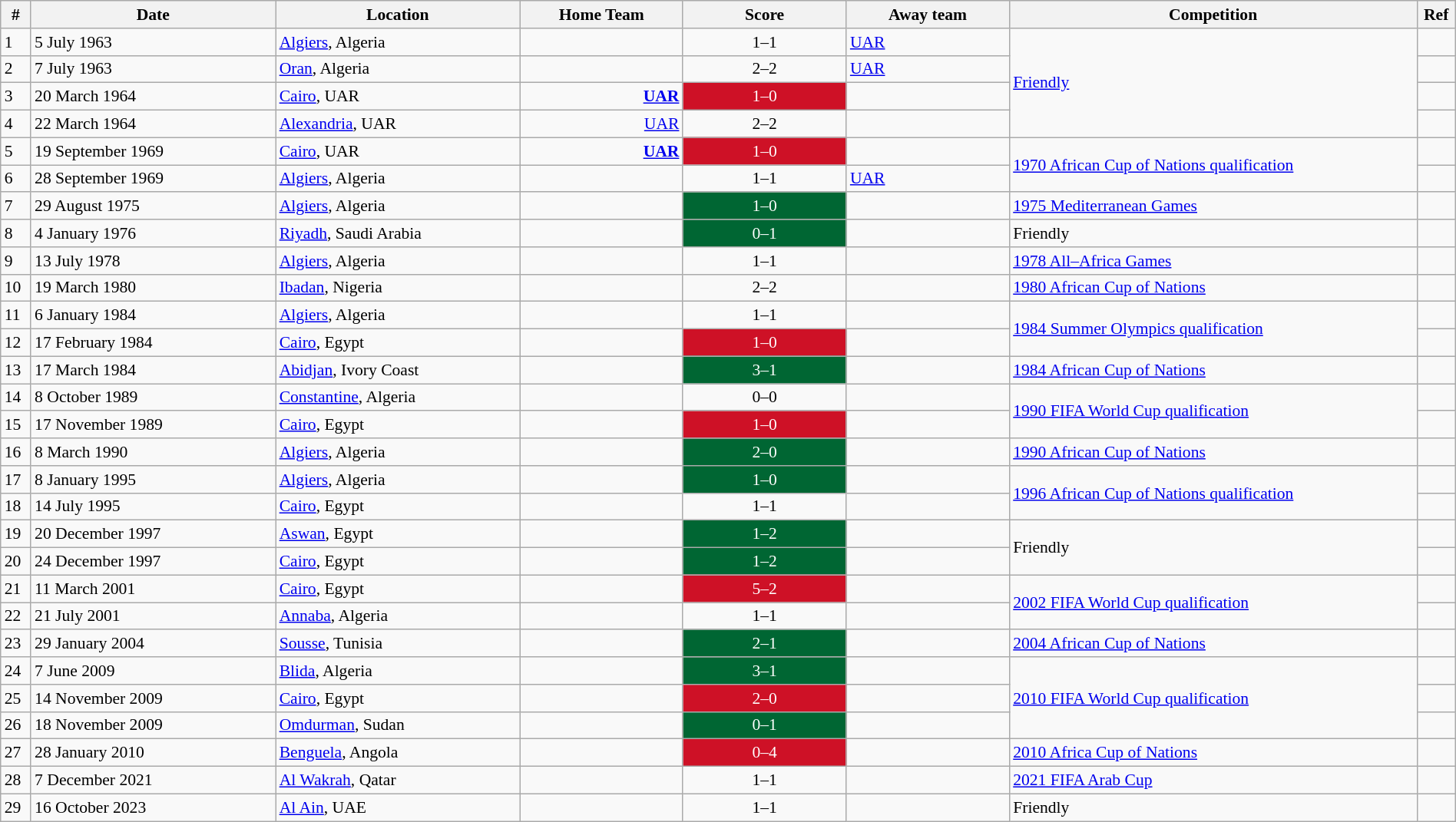<table class="wikitable" style="font-size:90%; text-align:left;" width="100%">
<tr>
<th width="1%">#</th>
<th width="12%">Date</th>
<th width="12%">Location</th>
<th width="8%">Home Team</th>
<th width="8%">Score</th>
<th width="8%">Away team</th>
<th width="20%">Competition</th>
<th width="1%">Ref</th>
</tr>
<tr>
<td>1</td>
<td>5 July 1963</td>
<td> <a href='#'>Algiers</a>, Algeria</td>
<td align="right"></td>
<td align="center">1–1</td>
<td> <a href='#'>UAR</a></td>
<td rowspan="4"><a href='#'>Friendly</a></td>
<td></td>
</tr>
<tr>
<td>2</td>
<td>7 July 1963</td>
<td> <a href='#'>Oran</a>, Algeria</td>
<td align="right"></td>
<td align="center">2–2</td>
<td> <a href='#'>UAR</a></td>
<td></td>
</tr>
<tr>
<td>3</td>
<td>20 March 1964</td>
<td> <a href='#'>Cairo</a>, UAR</td>
<td align="right"><strong><a href='#'>UAR</a> </strong></td>
<td style="color:#FFFFFF; background:#ce1126;" align="center">1–0</td>
<td></td>
<td></td>
</tr>
<tr>
<td>4</td>
<td>22 March 1964</td>
<td> <a href='#'>Alexandria</a>, UAR</td>
<td align="right"><a href='#'>UAR</a> </td>
<td align="center">2–2</td>
<td></td>
<td></td>
</tr>
<tr>
<td>5</td>
<td>19 September 1969</td>
<td> <a href='#'>Cairo</a>, UAR</td>
<td align="right"><strong><a href='#'>UAR</a> </strong></td>
<td style="color:#FFFFFF; background:#ce1126;" align="center">1–0</td>
<td></td>
<td rowspan="2"><a href='#'>1970 African Cup of Nations qualification</a></td>
<td></td>
</tr>
<tr>
<td>6</td>
<td>28 September 1969</td>
<td> <a href='#'>Algiers</a>, Algeria</td>
<td align="right"></td>
<td align="center">1–1</td>
<td> <a href='#'>UAR</a></td>
<td></td>
</tr>
<tr>
<td>7</td>
<td>29 August 1975</td>
<td> <a href='#'>Algiers</a>, Algeria</td>
<td align="right"><strong></strong></td>
<td style="color:#FFFFFF; background:#006633;" align="center">1–0</td>
<td></td>
<td><a href='#'>1975 Mediterranean Games</a></td>
<td></td>
</tr>
<tr>
<td>8</td>
<td>4 January 1976</td>
<td> <a href='#'>Riyadh</a>, Saudi Arabia</td>
<td align="right"></td>
<td style="color:#FFFFFF; background:#006633;" align="center">0–1</td>
<td><strong></strong></td>
<td>Friendly</td>
<td></td>
</tr>
<tr>
<td>9</td>
<td>13 July 1978</td>
<td> <a href='#'>Algiers</a>, Algeria</td>
<td align="right"></td>
<td align="center">1–1</td>
<td></td>
<td><a href='#'>1978 All–Africa Games</a></td>
<td></td>
</tr>
<tr>
<td>10</td>
<td>19 March 1980</td>
<td> <a href='#'>Ibadan</a>, Nigeria</td>
<td align="right"></td>
<td align="center">2–2 </td>
<td></td>
<td><a href='#'>1980 African Cup of Nations</a></td>
<td></td>
</tr>
<tr>
<td>11</td>
<td>6 January 1984</td>
<td> <a href='#'>Algiers</a>, Algeria</td>
<td align="right"></td>
<td align="center">1–1</td>
<td></td>
<td rowspan="2"><a href='#'>1984 Summer Olympics qualification</a></td>
<td></td>
</tr>
<tr>
<td>12</td>
<td>17 February 1984</td>
<td> <a href='#'>Cairo</a>, Egypt</td>
<td align="right"><strong></strong></td>
<td style="color:#FFFFFF; background:#ce1126;" align="center">1–0</td>
<td></td>
<td></td>
</tr>
<tr>
<td>13</td>
<td>17 March 1984</td>
<td> <a href='#'>Abidjan</a>, Ivory Coast</td>
<td align="right"><strong></strong></td>
<td style="color:#FFFFFF; background:#006633;" align="center">3–1</td>
<td></td>
<td><a href='#'>1984 African Cup of Nations</a></td>
<td></td>
</tr>
<tr>
<td>14</td>
<td>8 October 1989</td>
<td> <a href='#'>Constantine</a>, Algeria</td>
<td align="right"></td>
<td align="center">0–0</td>
<td></td>
<td rowspan="2"><a href='#'>1990 FIFA World Cup qualification</a></td>
<td></td>
</tr>
<tr>
<td>15</td>
<td>17 November 1989</td>
<td> <a href='#'>Cairo</a>, Egypt</td>
<td align="right"><strong></strong></td>
<td style="color:#FFFFFF; background:#ce1126;" align="center">1–0</td>
<td></td>
<td></td>
</tr>
<tr>
<td>16</td>
<td>8 March 1990</td>
<td> <a href='#'>Algiers</a>, Algeria</td>
<td align="right"><strong></strong></td>
<td style="color:#FFFFFF; background:#006633;" align="center">2–0</td>
<td></td>
<td><a href='#'>1990 African Cup of Nations</a></td>
<td></td>
</tr>
<tr>
<td>17</td>
<td>8 January 1995</td>
<td> <a href='#'>Algiers</a>, Algeria</td>
<td align="right"><strong></strong></td>
<td style="color:#FFFFFF; background:#006633;" align="center">1–0</td>
<td></td>
<td rowspan="2"><a href='#'>1996 African Cup of Nations qualification</a></td>
<td></td>
</tr>
<tr>
<td>18</td>
<td>14 July 1995</td>
<td> <a href='#'>Cairo</a>, Egypt</td>
<td align="right"></td>
<td align="center">1–1</td>
<td></td>
<td></td>
</tr>
<tr>
<td>19</td>
<td>20 December 1997</td>
<td> <a href='#'>Aswan</a>, Egypt</td>
<td align="right"></td>
<td style="color:#FFFFFF; background:#006633;" align="center">1–2</td>
<td><strong></strong></td>
<td rowspan="2">Friendly</td>
<td></td>
</tr>
<tr>
<td>20</td>
<td>24 December 1997</td>
<td> <a href='#'>Cairo</a>, Egypt</td>
<td align="right"></td>
<td style="color:#FFFFFF; background:#006633;" align="center">1–2</td>
<td><strong></strong></td>
<td></td>
</tr>
<tr>
<td>21</td>
<td>11 March 2001</td>
<td> <a href='#'>Cairo</a>, Egypt</td>
<td align="right"><strong></strong></td>
<td style="color:#FFFFFF; background:#ce1126;" align="center">5–2</td>
<td></td>
<td rowspan="2"><a href='#'>2002 FIFA World Cup qualification</a></td>
<td></td>
</tr>
<tr>
<td>22</td>
<td>21 July 2001</td>
<td> <a href='#'>Annaba</a>, Algeria</td>
<td align="right"></td>
<td align="center">1–1</td>
<td></td>
<td></td>
</tr>
<tr>
<td>23</td>
<td>29 January 2004</td>
<td> <a href='#'>Sousse</a>, Tunisia</td>
<td align="right"><strong></strong></td>
<td style="color:#FFFFFF; background:#006633;" align="center">2–1</td>
<td></td>
<td><a href='#'>2004 African Cup of Nations</a></td>
<td></td>
</tr>
<tr>
<td>24</td>
<td>7 June 2009</td>
<td> <a href='#'>Blida</a>, Algeria</td>
<td align="right"><strong></strong></td>
<td style="color:#FFFFFF; background:#006633;" align="center">3–1</td>
<td></td>
<td rowspan="3"><a href='#'>2010 FIFA World Cup qualification</a></td>
<td></td>
</tr>
<tr>
<td>25</td>
<td>14 November 2009</td>
<td> <a href='#'>Cairo</a>, Egypt</td>
<td align="right"><strong></strong></td>
<td style="color:#FFFFFF; background:#ce1126;" align="center">2–0</td>
<td></td>
<td></td>
</tr>
<tr>
<td>26</td>
<td>18 November 2009</td>
<td> <a href='#'>Omdurman</a>, Sudan</td>
<td align="right"></td>
<td style="color:#FFFFFF; background:#006633;" align="center">0–1</td>
<td><strong></strong></td>
<td></td>
</tr>
<tr>
<td>27</td>
<td>28 January 2010</td>
<td> <a href='#'>Benguela</a>, Angola</td>
<td align="right"></td>
<td style="color:#FFFFFF; background:#ce1126;" align="center">0–4</td>
<td><strong></strong></td>
<td><a href='#'>2010 Africa Cup of Nations</a></td>
<td></td>
</tr>
<tr>
<td>28</td>
<td>7 December 2021</td>
<td> <a href='#'>Al Wakrah</a>, Qatar</td>
<td align="right"></td>
<td align="center">1–1</td>
<td></td>
<td><a href='#'>2021 FIFA Arab Cup</a></td>
<td></td>
</tr>
<tr>
<td>29</td>
<td>16 October 2023</td>
<td> <a href='#'>Al Ain</a>, UAE</td>
<td align="right"></td>
<td align="center">1–1</td>
<td></td>
<td>Friendly</td>
<td></td>
</tr>
</table>
